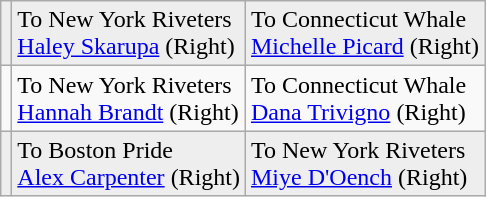<table class="wikitable" style="border:1px solid #999999;">
<tr bgcolor="eeeeee">
<td></td>
<td valign="top">To New York Riveters<br><a href='#'>Haley Skarupa</a> (Right)</td>
<td valign="top">To Connecticut Whale<br><a href='#'>Michelle Picard</a> (Right)</td>
</tr>
<tr>
<td></td>
<td valign="top">To New York Riveters<br><a href='#'>Hannah Brandt</a> (Right)</td>
<td valign="top">To Connecticut Whale<br><a href='#'>Dana Trivigno</a> (Right)</td>
</tr>
<tr bgcolor="eeeeee">
<td></td>
<td valign="top">To Boston Pride<br><a href='#'>Alex Carpenter</a> (Right)</td>
<td valign="top">To New York Riveters<br><a href='#'>Miye D'Oench</a> (Right)</td>
</tr>
</table>
